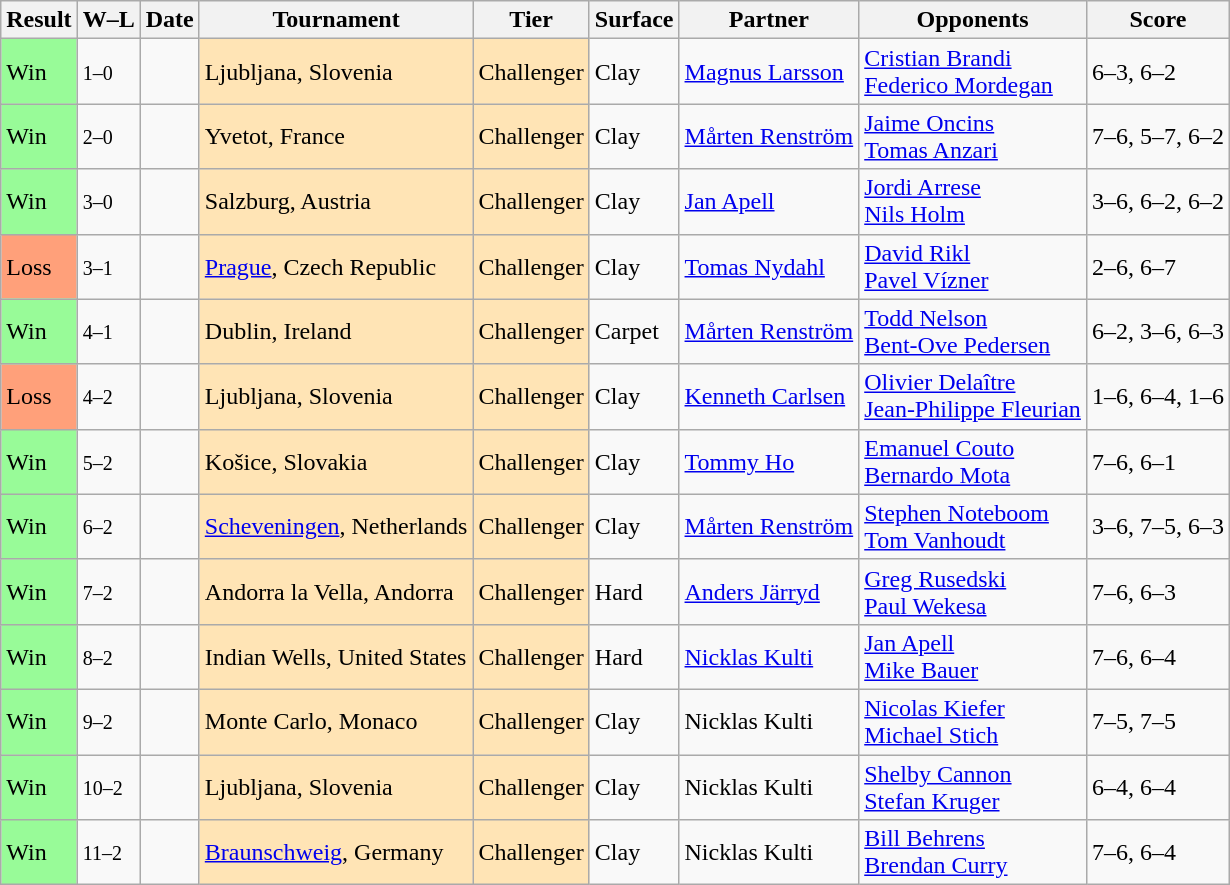<table class="sortable wikitable">
<tr>
<th>Result</th>
<th class="unsortable">W–L</th>
<th>Date</th>
<th>Tournament</th>
<th>Tier</th>
<th>Surface</th>
<th>Partner</th>
<th>Opponents</th>
<th class="unsortable">Score</th>
</tr>
<tr>
<td style="background:#98fb98;">Win</td>
<td><small>1–0</small></td>
<td></td>
<td style="background:moccasin;">Ljubljana, Slovenia</td>
<td style="background:moccasin;">Challenger</td>
<td>Clay</td>
<td> <a href='#'>Magnus Larsson</a></td>
<td> <a href='#'>Cristian Brandi</a> <br>  <a href='#'>Federico Mordegan</a></td>
<td>6–3, 6–2</td>
</tr>
<tr>
<td style="background:#98fb98;">Win</td>
<td><small>2–0</small></td>
<td></td>
<td style="background:moccasin;">Yvetot, France</td>
<td style="background:moccasin;">Challenger</td>
<td>Clay</td>
<td> <a href='#'>Mårten Renström</a></td>
<td> <a href='#'>Jaime Oncins</a> <br>  <a href='#'>Tomas Anzari</a></td>
<td>7–6, 5–7, 6–2</td>
</tr>
<tr>
<td style="background:#98fb98;">Win</td>
<td><small>3–0</small></td>
<td></td>
<td style="background:moccasin;">Salzburg, Austria</td>
<td style="background:moccasin;">Challenger</td>
<td>Clay</td>
<td> <a href='#'>Jan Apell</a></td>
<td> <a href='#'>Jordi Arrese</a> <br>  <a href='#'>Nils Holm</a></td>
<td>3–6, 6–2, 6–2</td>
</tr>
<tr>
<td style="background:#ffa07a;">Loss</td>
<td><small>3–1</small></td>
<td></td>
<td style="background:moccasin;"><a href='#'>Prague</a>, Czech Republic</td>
<td style="background:moccasin;">Challenger</td>
<td>Clay</td>
<td> <a href='#'>Tomas Nydahl</a></td>
<td> <a href='#'>David Rikl</a> <br>  <a href='#'>Pavel Vízner</a></td>
<td>2–6, 6–7</td>
</tr>
<tr>
<td style="background:#98fb98;">Win</td>
<td><small>4–1</small></td>
<td></td>
<td style="background:moccasin;">Dublin, Ireland</td>
<td style="background:moccasin;">Challenger</td>
<td>Carpet</td>
<td> <a href='#'>Mårten Renström</a></td>
<td> <a href='#'>Todd Nelson</a> <br>  <a href='#'>Bent-Ove Pedersen</a></td>
<td>6–2, 3–6, 6–3</td>
</tr>
<tr>
<td style="background:#ffa07a;">Loss</td>
<td><small>4–2</small></td>
<td></td>
<td style="background:moccasin;">Ljubljana, Slovenia</td>
<td style="background:moccasin;">Challenger</td>
<td>Clay</td>
<td> <a href='#'>Kenneth Carlsen</a></td>
<td> <a href='#'>Olivier Delaître</a> <br>  <a href='#'>Jean-Philippe Fleurian</a></td>
<td>1–6, 6–4, 1–6</td>
</tr>
<tr>
<td style="background:#98fb98;">Win</td>
<td><small>5–2</small></td>
<td></td>
<td style="background:moccasin;">Košice, Slovakia</td>
<td style="background:moccasin;">Challenger</td>
<td>Clay</td>
<td> <a href='#'>Tommy Ho</a></td>
<td> <a href='#'>Emanuel Couto</a> <br>  <a href='#'>Bernardo Mota</a></td>
<td>7–6, 6–1</td>
</tr>
<tr>
<td style="background:#98fb98;">Win</td>
<td><small>6–2</small></td>
<td></td>
<td style="background:moccasin;"><a href='#'>Scheveningen</a>, Netherlands</td>
<td style="background:moccasin;">Challenger</td>
<td>Clay</td>
<td> <a href='#'>Mårten Renström</a></td>
<td> <a href='#'>Stephen Noteboom</a> <br>  <a href='#'>Tom Vanhoudt</a></td>
<td>3–6, 7–5, 6–3</td>
</tr>
<tr>
<td style="background:#98fb98;">Win</td>
<td><small>7–2</small></td>
<td></td>
<td style="background:moccasin;">Andorra la Vella, Andorra</td>
<td style="background:moccasin;">Challenger</td>
<td>Hard</td>
<td> <a href='#'>Anders Järryd</a></td>
<td> <a href='#'>Greg Rusedski</a> <br>  <a href='#'>Paul Wekesa</a></td>
<td>7–6, 6–3</td>
</tr>
<tr>
<td style="background:#98fb98;">Win</td>
<td><small>8–2</small></td>
<td></td>
<td style="background:moccasin;">Indian Wells, United States</td>
<td style="background:moccasin;">Challenger</td>
<td>Hard</td>
<td> <a href='#'>Nicklas Kulti</a></td>
<td> <a href='#'>Jan Apell</a> <br>  <a href='#'>Mike Bauer</a></td>
<td>7–6, 6–4</td>
</tr>
<tr>
<td style="background:#98fb98;">Win</td>
<td><small>9–2</small></td>
<td></td>
<td style="background:moccasin;">Monte Carlo, Monaco</td>
<td style="background:moccasin;">Challenger</td>
<td>Clay</td>
<td> Nicklas Kulti</td>
<td> <a href='#'>Nicolas Kiefer</a> <br>  <a href='#'>Michael Stich</a></td>
<td>7–5, 7–5</td>
</tr>
<tr>
<td style="background:#98fb98;">Win</td>
<td><small>10–2</small></td>
<td></td>
<td style="background:moccasin;">Ljubljana, Slovenia</td>
<td style="background:moccasin;">Challenger</td>
<td>Clay</td>
<td> Nicklas Kulti</td>
<td> <a href='#'>Shelby Cannon</a> <br>  <a href='#'>Stefan Kruger</a></td>
<td>6–4, 6–4</td>
</tr>
<tr>
<td style="background:#98fb98;">Win</td>
<td><small>11–2</small></td>
<td></td>
<td style="background:moccasin;"><a href='#'>Braunschweig</a>, Germany</td>
<td style="background:moccasin;">Challenger</td>
<td>Clay</td>
<td> Nicklas Kulti</td>
<td> <a href='#'>Bill Behrens</a> <br>  <a href='#'>Brendan Curry</a></td>
<td>7–6, 6–4</td>
</tr>
</table>
